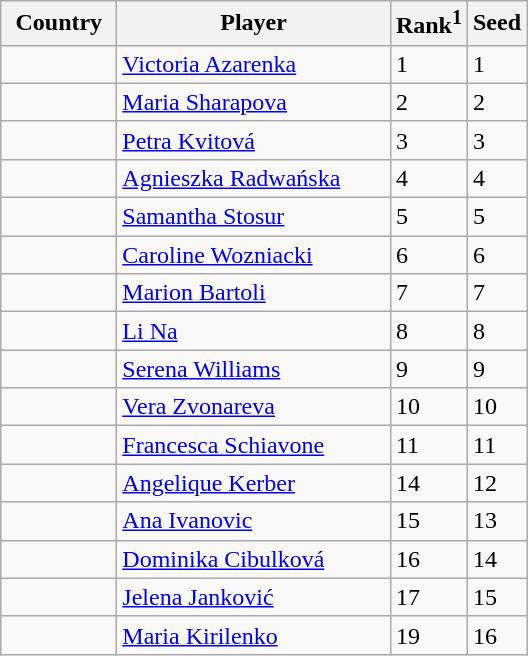<table class="wikitable">
<tr>
<th style="width:70px;">Country</th>
<th style="width:175px;">Player</th>
<th>Rank<sup>1</sup></th>
<th>Seed</th>
</tr>
<tr>
<td></td>
<td><a href='#'>Victoria Azarenka</a></td>
<td>1</td>
<td>1</td>
</tr>
<tr>
<td></td>
<td><a href='#'>Maria Sharapova</a></td>
<td>2</td>
<td>2</td>
</tr>
<tr>
<td></td>
<td><a href='#'>Petra Kvitová</a></td>
<td>3</td>
<td>3</td>
</tr>
<tr>
<td></td>
<td><a href='#'>Agnieszka Radwańska</a></td>
<td>4</td>
<td>4</td>
</tr>
<tr>
<td></td>
<td><a href='#'>Samantha Stosur</a></td>
<td>5</td>
<td>5</td>
</tr>
<tr>
<td></td>
<td><a href='#'>Caroline Wozniacki</a></td>
<td>6</td>
<td>6</td>
</tr>
<tr>
<td></td>
<td><a href='#'>Marion Bartoli</a></td>
<td>7</td>
<td>7</td>
</tr>
<tr>
<td></td>
<td><a href='#'>Li Na</a></td>
<td>8</td>
<td>8</td>
</tr>
<tr>
<td></td>
<td><a href='#'>Serena Williams</a></td>
<td>9</td>
<td>9</td>
</tr>
<tr>
<td></td>
<td><a href='#'>Vera Zvonareva</a></td>
<td>10</td>
<td>10</td>
</tr>
<tr>
<td></td>
<td><a href='#'>Francesca Schiavone</a></td>
<td>11</td>
<td>11</td>
</tr>
<tr>
<td></td>
<td><a href='#'>Angelique Kerber</a></td>
<td>14</td>
<td>12</td>
</tr>
<tr>
<td></td>
<td><a href='#'>Ana Ivanovic</a></td>
<td>15</td>
<td>13</td>
</tr>
<tr>
<td></td>
<td><a href='#'>Dominika Cibulková</a></td>
<td>16</td>
<td>14</td>
</tr>
<tr>
<td></td>
<td><a href='#'>Jelena Janković</a></td>
<td>17</td>
<td>15</td>
</tr>
<tr>
<td></td>
<td><a href='#'>Maria Kirilenko</a></td>
<td>19</td>
<td>16</td>
</tr>
</table>
